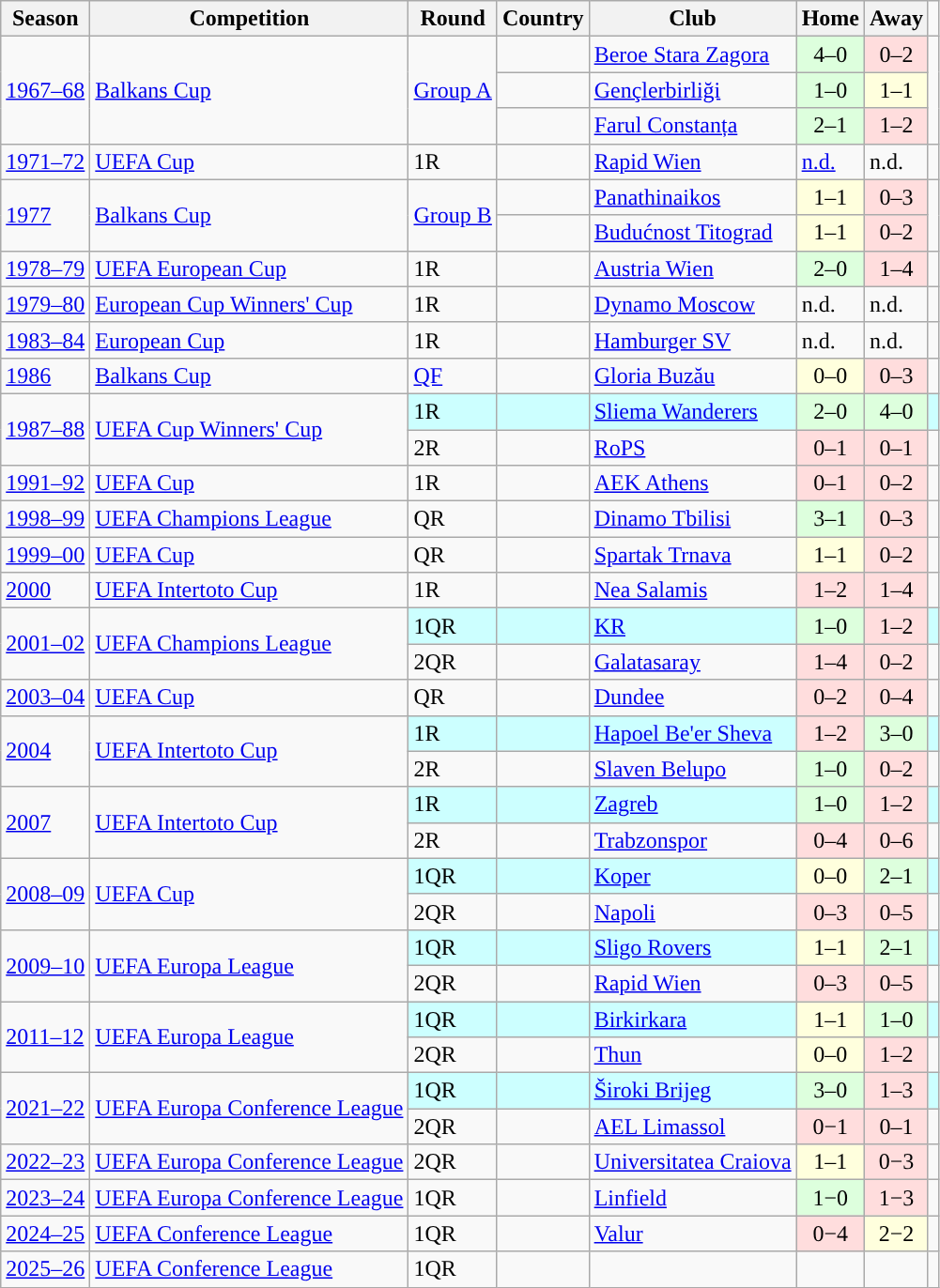<table class="wikitable">
<tr>
<th>Season</th>
<th>Competition</th>
<th>Round</th>
<th>Country</th>
<th>Club</th>
<th>Home</th>
<th>Away</th>
</tr>
<tr>
<td Rowspan=3><a href='#'>1967–68</a></td>
<td Rowspan=3><a href='#'>Balkans Cup</a></td>
<td Rowspan=3><a href='#'>Group A</a></td>
<td></td>
<td><a href='#'>Beroe Stara Zagora</a></td>
<td style="text-align:center; background:#dfd;">4–0</td>
<td style="text-align:center; background:#fdd;">0–2</td>
<td rowspan=3 style="text-align:center;"> </td>
</tr>
<tr>
<td></td>
<td><a href='#'>Gençlerbirliği</a></td>
<td style="text-align:center; background:#dfd;">1–0</td>
<td style="text-align:center; background:#ffd;">1–1</td>
</tr>
<tr>
<td></td>
<td><a href='#'>Farul Constanța</a></td>
<td style="text-align:center; background:#dfd;">2–1</td>
<td style="text-align:center; background:#fdd;">1–2</td>
</tr>
<tr>
<td><a href='#'>1971–72</a></td>
<td><a href='#'>UEFA Cup</a></td>
<td>1R</td>
<td></td>
<td><a href='#'>Rapid Wien</a></td>
<td><a href='#'>n.d.</a></td>
<td>n.d.</td>
<td style="text-align:center;"></td>
</tr>
<tr>
<td Rowspan=2><a href='#'>1977</a></td>
<td Rowspan=2><a href='#'>Balkans Cup</a></td>
<td Rowspan=2><a href='#'>Group B</a></td>
<td></td>
<td><a href='#'>Panathinaikos</a></td>
<td style="text-align:center; background:#ffd;">1–1</td>
<td style="text-align:center; background:#fdd;">0–3</td>
<td rowspan=2 style="text-align:center;"> </td>
</tr>
<tr>
<td></td>
<td><a href='#'>Budućnost Titograd</a></td>
<td style="text-align:center; background:#ffd;">1–1</td>
<td style="text-align:center; background:#fdd;">0–2</td>
</tr>
<tr>
<td><a href='#'>1978–79</a></td>
<td><a href='#'>UEFA European Cup</a></td>
<td>1R</td>
<td></td>
<td><a href='#'>Austria Wien</a></td>
<td style="text-align:center; background:#dfd;">2–0</td>
<td style="text-align:center; background:#fdd;">1–4</td>
<td style="text-align:center;"></td>
</tr>
<tr>
<td><a href='#'>1979–80</a></td>
<td><a href='#'>European Cup Winners' Cup</a></td>
<td>1R</td>
<td></td>
<td><a href='#'>Dynamo Moscow</a></td>
<td>n.d.</td>
<td>n.d.</td>
<td style="text-align:center;"></td>
</tr>
<tr>
<td><a href='#'>1983–84</a></td>
<td><a href='#'>European Cup</a></td>
<td>1R</td>
<td></td>
<td><a href='#'>Hamburger SV</a></td>
<td>n.d.</td>
<td>n.d.</td>
<td style="text-align:center;"></td>
</tr>
<tr>
<td><a href='#'>1986</a></td>
<td><a href='#'>Balkans Cup</a></td>
<td><a href='#'>QF</a></td>
<td></td>
<td><a href='#'>Gloria Buzău</a></td>
<td style="text-align:center; background:#ffd;">0–0</td>
<td style="text-align:center; background:#fdd;">0–3</td>
<td style="text-align:center;"></td>
</tr>
<tr>
<td Rowspan=2><a href='#'>1987–88</a></td>
<td Rowspan=2><a href='#'>UEFA Cup Winners' Cup</a></td>
<td style="background:#cff;">1R</td>
<td style="background:#cff;"></td>
<td style="background:#cff;"><a href='#'>Sliema Wanderers</a></td>
<td style="text-align:center; background:#dfd;">2–0</td>
<td style="text-align:center; background:#dfd;">4–0</td>
<td style="background:#cff; text-align:center;"></td>
</tr>
<tr>
<td>2R</td>
<td></td>
<td><a href='#'>RoPS</a></td>
<td style="text-align:center; background:#fdd;">0–1</td>
<td style="text-align:center; background:#fdd;">0–1</td>
<td style="text-align:center;"></td>
</tr>
<tr>
<td><a href='#'>1991–92</a></td>
<td><a href='#'>UEFA Cup</a></td>
<td>1R</td>
<td></td>
<td><a href='#'>AEK Athens</a></td>
<td style="text-align:center; background:#fdd;">0–1</td>
<td style="text-align:center; background:#fdd;">0–2</td>
<td style="text-align:center;"></td>
</tr>
<tr>
<td><a href='#'>1998–99</a></td>
<td><a href='#'>UEFA Champions League</a></td>
<td>QR</td>
<td></td>
<td><a href='#'>Dinamo Tbilisi</a></td>
<td style="text-align:center; background:#dfd;">3–1</td>
<td style="text-align:center; background:#fdd;">0–3</td>
<td style="text-align:center;"></td>
</tr>
<tr>
<td><a href='#'>1999–00</a></td>
<td><a href='#'>UEFA Cup</a></td>
<td>QR</td>
<td></td>
<td><a href='#'>Spartak Trnava</a></td>
<td style="text-align:center; background:#ffd;">1–1</td>
<td style="text-align:center; background:#fdd;">0–2</td>
<td style="text-align:center;"></td>
</tr>
<tr>
<td><a href='#'>2000</a></td>
<td><a href='#'>UEFA Intertoto Cup</a></td>
<td>1R</td>
<td></td>
<td><a href='#'>Nea Salamis</a></td>
<td style="text-align:center; background:#fdd;">1–2</td>
<td style="text-align:center; background:#fdd;">1–4</td>
<td style="text-align:center;"></td>
</tr>
<tr>
<td Rowspan=2><a href='#'>2001–02</a></td>
<td Rowspan=2><a href='#'>UEFA Champions League</a></td>
<td style="background:#cff;">1QR</td>
<td style="background:#cff;"></td>
<td style="background:#cff;"><a href='#'>KR</a></td>
<td style="text-align:center; background:#dfd;">1–0</td>
<td style="text-align:center; background:#fdd;">1–2</td>
<td style="background:#cff; text-align:center;"></td>
</tr>
<tr>
<td>2QR</td>
<td></td>
<td><a href='#'>Galatasaray</a></td>
<td style="text-align:center; background:#fdd;">1–4</td>
<td style="text-align:center; background:#fdd;">0–2</td>
<td style="text-align:center;"></td>
</tr>
<tr>
<td><a href='#'>2003–04</a></td>
<td><a href='#'>UEFA Cup</a></td>
<td>QR</td>
<td></td>
<td><a href='#'>Dundee</a></td>
<td style="text-align:center; background:#fdd;">0–2</td>
<td style="text-align:center; background:#fdd;">0–4</td>
<td style="text-align:center;"></td>
</tr>
<tr>
<td Rowspan=2><a href='#'>2004</a></td>
<td Rowspan=2><a href='#'>UEFA Intertoto Cup</a></td>
<td style="background:#cff;">1R</td>
<td style="background:#cff;"></td>
<td style="background:#cff;"><a href='#'>Hapoel Be'er Sheva</a></td>
<td style="text-align:center; background:#fdd;">1–2</td>
<td style="text-align:center; background:#dfd;">3–0</td>
<td style="background:#cff; text-align:center;"></td>
</tr>
<tr>
<td>2R</td>
<td></td>
<td><a href='#'>Slaven Belupo</a></td>
<td style="text-align:center; background:#dfd;">1–0</td>
<td style="text-align:center; background:#fdd;">0–2</td>
<td style="text-align:center;"></td>
</tr>
<tr>
<td Rowspan=2><a href='#'>2007</a></td>
<td Rowspan=2><a href='#'>UEFA Intertoto Cup</a></td>
<td style="background:#cff;">1R</td>
<td style="background:#cff;"></td>
<td style="background:#cff;"><a href='#'>Zagreb</a></td>
<td style="text-align:center; background:#dfd;">1–0</td>
<td style="text-align:center; background:#fdd;">1–2</td>
<td style="background:#cff; text-align:center;"></td>
</tr>
<tr>
<td>2R</td>
<td></td>
<td><a href='#'>Trabzonspor</a></td>
<td style="text-align:center; background:#fdd;">0–4</td>
<td style="text-align:center; background:#fdd;">0–6</td>
<td style="text-align:center;"></td>
</tr>
<tr>
<td Rowspan=2><a href='#'>2008–09</a></td>
<td Rowspan=2><a href='#'>UEFA Cup</a></td>
<td style="background:#cff;">1QR</td>
<td style="background:#cff;"></td>
<td style="background:#cff;"><a href='#'>Koper</a></td>
<td style="text-align:center; background:#ffd;">0–0</td>
<td style="text-align:center; background:#dfd;">2–1</td>
<td style="background:#cff; text-align:center;"></td>
</tr>
<tr>
<td>2QR</td>
<td></td>
<td><a href='#'>Napoli</a></td>
<td style="text-align:center; background:#fdd;">0–3</td>
<td style="text-align:center; background:#fdd;">0–5</td>
<td style="text-align:center;"></td>
</tr>
<tr>
<td Rowspan=2><a href='#'>2009–10</a></td>
<td Rowspan=2><a href='#'>UEFA Europa League</a></td>
<td style="background:#cff;">1QR</td>
<td style="background:#cff;"></td>
<td style="background:#cff;"><a href='#'>Sligo Rovers</a></td>
<td style="text-align:center; background:#ffd;">1–1</td>
<td style="text-align:center; background:#dfd;">2–1</td>
<td style="background:#cff; text-align:center;"></td>
</tr>
<tr>
<td>2QR</td>
<td></td>
<td><a href='#'>Rapid Wien</a></td>
<td style="text-align:center; background:#fdd;">0–3</td>
<td style="text-align:center; background:#fdd;">0–5</td>
<td style="text-align:center;"></td>
</tr>
<tr>
<td Rowspan=2><a href='#'>2011–12</a></td>
<td Rowspan=2><a href='#'>UEFA Europa League</a></td>
<td style="background:#cff;">1QR</td>
<td style="background:#cff;"></td>
<td style="background:#cff;"><a href='#'>Birkirkara</a></td>
<td style="text-align:center; background:#ffd;">1–1</td>
<td style="text-align:center; background:#dfd;">1–0</td>
<td style="background:#cff; text-align:center;"></td>
</tr>
<tr>
<td>2QR</td>
<td></td>
<td><a href='#'>Thun</a></td>
<td style="text-align:center; background:#ffd;">0–0</td>
<td style="text-align:center; background:#fdd;">1–2</td>
<td style="text-align:center;"></td>
</tr>
<tr>
<td Rowspan=2><a href='#'>2021–22</a></td>
<td Rowspan=2><a href='#'>UEFA Europa Conference League</a></td>
<td style="background:#cff;">1QR</td>
<td style="background:#cff;"></td>
<td style="background:#cff;"><a href='#'>Široki Brijeg</a></td>
<td style="text-align:center; background:#dfd;">3–0</td>
<td style="text-align:center; background:#fdd;">1–3</td>
<td style="background:#cff; text-align:center;"></td>
</tr>
<tr>
<td>2QR</td>
<td></td>
<td><a href='#'>AEL Limassol</a></td>
<td style="text-align:center; background:#fdd;">0−1</td>
<td style="text-align:center; background:#fdd;">0–1</td>
<td style="text-align:center;"></td>
</tr>
<tr>
<td><a href='#'>2022–23</a></td>
<td><a href='#'>UEFA Europa Conference League</a></td>
<td>2QR</td>
<td></td>
<td><a href='#'>Universitatea Craiova</a></td>
<td style="text-align:center; background:#ffd;">1–1</td>
<td style="text-align:center; background:#fdd;">0−3</td>
<td style="text-align:center;"></td>
</tr>
<tr>
<td><a href='#'>2023–24</a></td>
<td><a href='#'>UEFA Europa Conference League</a></td>
<td>1QR</td>
<td></td>
<td><a href='#'>Linfield</a></td>
<td style="text-align:center; background:#dfd;">1−0</td>
<td style="text-align:center; background:#fdd;">1−3</td>
<td style="text-align:center;"></td>
</tr>
<tr>
<td><a href='#'>2024–25</a></td>
<td><a href='#'>UEFA Conference League</a></td>
<td>1QR</td>
<td></td>
<td><a href='#'>Valur</a></td>
<td style="text-align:center; background:#fdd;">0−4</td>
<td style="text-align:center; background:#ffd;">2−2</td>
<td style="text-align:center;"></td>
</tr>
<tr>
<td><a href='#'>2025–26</a></td>
<td><a href='#'>UEFA Conference League</a></td>
<td>1QR</td>
<td></td>
<td></td>
<td style="text-align:center;"></td>
<td style="text-align:center;"></td>
<td style="text-align:center;"></td>
</tr>
</table>
